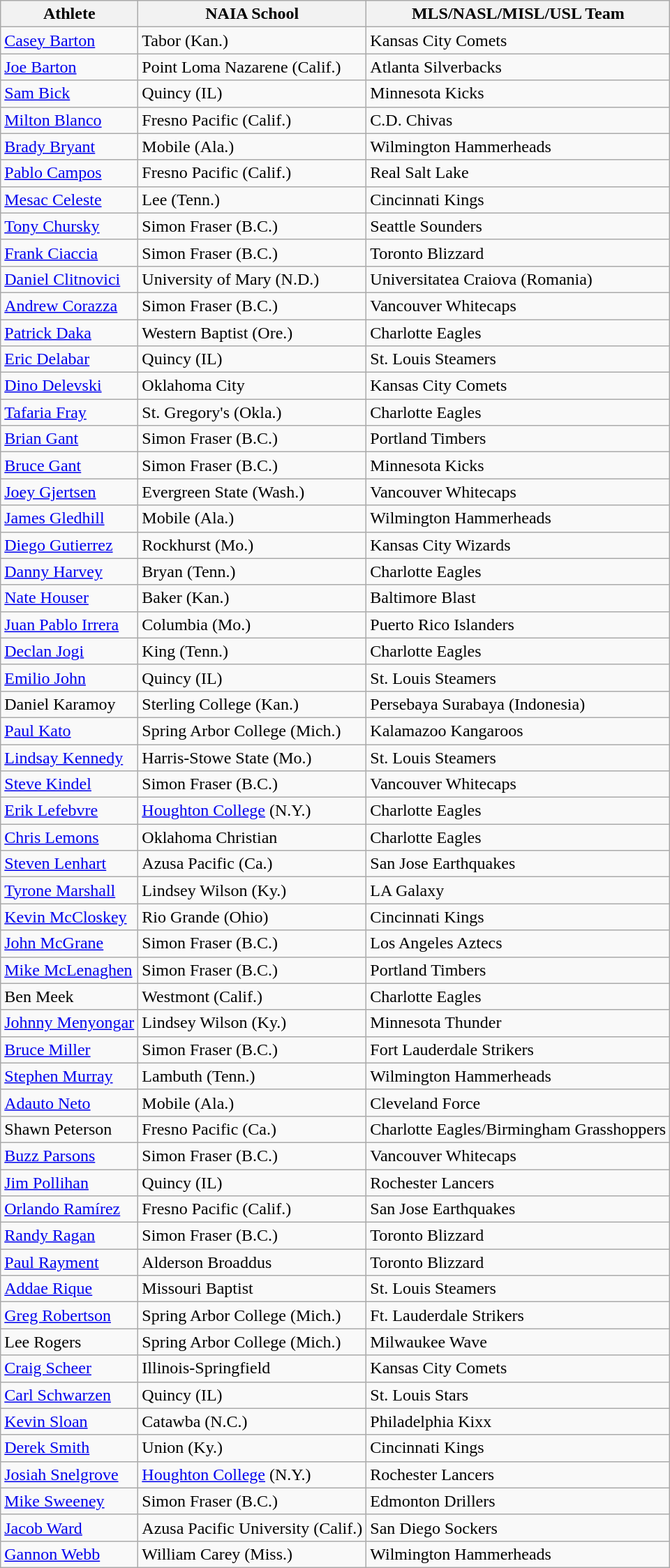<table class="wikitable sortable">
<tr>
<th>Athlete</th>
<th>NAIA School</th>
<th>MLS/NASL/MISL/USL Team</th>
</tr>
<tr>
<td><a href='#'>Casey Barton</a></td>
<td>Tabor (Kan.)</td>
<td>Kansas City Comets</td>
</tr>
<tr>
<td><a href='#'>Joe Barton</a></td>
<td>Point Loma Nazarene (Calif.)</td>
<td>Atlanta Silverbacks</td>
</tr>
<tr>
<td><a href='#'>Sam Bick</a></td>
<td>Quincy (IL)</td>
<td>Minnesota Kicks</td>
</tr>
<tr>
<td><a href='#'>Milton Blanco</a></td>
<td>Fresno Pacific (Calif.)</td>
<td>C.D. Chivas</td>
</tr>
<tr>
<td><a href='#'>Brady Bryant</a></td>
<td>Mobile (Ala.)</td>
<td>Wilmington Hammerheads</td>
</tr>
<tr>
<td><a href='#'>Pablo Campos</a></td>
<td>Fresno Pacific (Calif.)</td>
<td>Real Salt Lake</td>
</tr>
<tr>
<td><a href='#'>Mesac Celeste</a></td>
<td>Lee (Tenn.)</td>
<td>Cincinnati Kings</td>
</tr>
<tr>
<td><a href='#'>Tony Chursky</a></td>
<td>Simon Fraser (B.C.)</td>
<td>Seattle Sounders</td>
</tr>
<tr>
<td><a href='#'>Frank Ciaccia</a></td>
<td>Simon Fraser (B.C.)</td>
<td>Toronto Blizzard</td>
</tr>
<tr>
<td><a href='#'>Daniel Clitnovici</a></td>
<td>University of Mary (N.D.)</td>
<td>Universitatea Craiova (Romania)</td>
</tr>
<tr>
<td><a href='#'>Andrew Corazza</a></td>
<td>Simon Fraser (B.C.)</td>
<td>Vancouver Whitecaps</td>
</tr>
<tr>
<td><a href='#'>Patrick Daka</a></td>
<td>Western Baptist (Ore.)</td>
<td>Charlotte Eagles</td>
</tr>
<tr>
<td><a href='#'>Eric Delabar</a></td>
<td>Quincy (IL)</td>
<td>St. Louis Steamers</td>
</tr>
<tr>
<td><a href='#'>Dino Delevski</a></td>
<td>Oklahoma City</td>
<td>Kansas City Comets</td>
</tr>
<tr>
<td><a href='#'>Tafaria Fray</a></td>
<td>St. Gregory's (Okla.)</td>
<td>Charlotte Eagles</td>
</tr>
<tr>
<td><a href='#'>Brian Gant</a></td>
<td>Simon Fraser (B.C.)</td>
<td>Portland Timbers</td>
</tr>
<tr>
<td><a href='#'>Bruce Gant</a></td>
<td>Simon Fraser (B.C.)</td>
<td>Minnesota Kicks</td>
</tr>
<tr>
<td><a href='#'>Joey Gjertsen</a></td>
<td>Evergreen State (Wash.)</td>
<td>Vancouver Whitecaps</td>
</tr>
<tr>
<td><a href='#'>James Gledhill</a></td>
<td>Mobile (Ala.)</td>
<td>Wilmington Hammerheads</td>
</tr>
<tr>
<td><a href='#'>Diego Gutierrez</a></td>
<td>Rockhurst (Mo.)</td>
<td>Kansas City Wizards</td>
</tr>
<tr>
<td><a href='#'>Danny Harvey</a></td>
<td>Bryan (Tenn.)</td>
<td>Charlotte Eagles</td>
</tr>
<tr>
<td><a href='#'>Nate Houser</a></td>
<td>Baker (Kan.)</td>
<td>Baltimore Blast</td>
</tr>
<tr>
<td><a href='#'>Juan Pablo Irrera</a></td>
<td>Columbia (Mo.)</td>
<td>Puerto Rico Islanders</td>
</tr>
<tr>
<td><a href='#'>Declan Jogi</a></td>
<td>King (Tenn.)</td>
<td>Charlotte Eagles</td>
</tr>
<tr>
<td><a href='#'>Emilio John</a></td>
<td>Quincy (IL)</td>
<td>St. Louis Steamers</td>
</tr>
<tr>
<td>Daniel Karamoy</td>
<td>Sterling College (Kan.)</td>
<td>Persebaya Surabaya (Indonesia)</td>
</tr>
<tr>
<td><a href='#'>Paul Kato</a></td>
<td>Spring Arbor College (Mich.)</td>
<td>Kalamazoo Kangaroos</td>
</tr>
<tr>
<td><a href='#'>Lindsay Kennedy</a></td>
<td>Harris-Stowe State (Mo.)</td>
<td>St. Louis Steamers</td>
</tr>
<tr>
<td><a href='#'>Steve Kindel</a></td>
<td>Simon Fraser (B.C.)</td>
<td>Vancouver Whitecaps</td>
</tr>
<tr>
<td><a href='#'>Erik Lefebvre</a></td>
<td><a href='#'>Houghton College</a> (N.Y.)</td>
<td>Charlotte Eagles</td>
</tr>
<tr>
<td><a href='#'>Chris Lemons</a></td>
<td>Oklahoma Christian</td>
<td>Charlotte Eagles</td>
</tr>
<tr>
<td><a href='#'>Steven Lenhart</a></td>
<td>Azusa Pacific (Ca.)</td>
<td>San Jose Earthquakes</td>
</tr>
<tr>
<td><a href='#'>Tyrone Marshall</a></td>
<td>Lindsey Wilson (Ky.)</td>
<td>LA Galaxy</td>
</tr>
<tr>
<td><a href='#'>Kevin McCloskey</a></td>
<td>Rio Grande (Ohio)</td>
<td>Cincinnati Kings</td>
</tr>
<tr>
<td><a href='#'>John McGrane</a></td>
<td>Simon Fraser (B.C.)</td>
<td>Los Angeles Aztecs</td>
</tr>
<tr>
<td><a href='#'>Mike McLenaghen</a></td>
<td>Simon Fraser (B.C.)</td>
<td>Portland Timbers</td>
</tr>
<tr>
<td>Ben Meek</td>
<td>Westmont (Calif.)</td>
<td>Charlotte Eagles</td>
</tr>
<tr>
<td><a href='#'>Johnny Menyongar</a></td>
<td>Lindsey Wilson (Ky.)</td>
<td>Minnesota Thunder</td>
</tr>
<tr>
<td><a href='#'>Bruce Miller</a></td>
<td>Simon Fraser (B.C.)</td>
<td>Fort Lauderdale Strikers</td>
</tr>
<tr>
<td><a href='#'>Stephen Murray</a></td>
<td>Lambuth (Tenn.)</td>
<td>Wilmington Hammerheads</td>
</tr>
<tr>
<td><a href='#'>Adauto Neto</a></td>
<td>Mobile (Ala.)</td>
<td>Cleveland Force</td>
</tr>
<tr>
<td>Shawn Peterson</td>
<td>Fresno Pacific (Ca.)</td>
<td>Charlotte Eagles/Birmingham Grasshoppers</td>
</tr>
<tr>
<td><a href='#'>Buzz Parsons</a></td>
<td>Simon Fraser (B.C.)</td>
<td>Vancouver Whitecaps</td>
</tr>
<tr>
<td><a href='#'>Jim Pollihan</a></td>
<td>Quincy (IL)</td>
<td>Rochester Lancers</td>
</tr>
<tr>
<td><a href='#'>Orlando Ramírez</a></td>
<td>Fresno Pacific (Calif.)</td>
<td>San Jose Earthquakes</td>
</tr>
<tr>
<td><a href='#'>Randy Ragan</a></td>
<td>Simon Fraser (B.C.)</td>
<td>Toronto Blizzard</td>
</tr>
<tr>
<td><a href='#'>Paul Rayment</a></td>
<td>Alderson Broaddus</td>
<td>Toronto Blizzard</td>
</tr>
<tr>
<td><a href='#'>Addae Rique</a></td>
<td>Missouri Baptist</td>
<td>St. Louis Steamers</td>
</tr>
<tr>
<td><a href='#'>Greg Robertson</a></td>
<td>Spring Arbor College (Mich.)</td>
<td>Ft. Lauderdale Strikers</td>
</tr>
<tr>
<td>Lee Rogers</td>
<td>Spring Arbor College (Mich.)</td>
<td>Milwaukee Wave</td>
</tr>
<tr>
<td><a href='#'>Craig Scheer</a></td>
<td>Illinois-Springfield</td>
<td>Kansas City Comets</td>
</tr>
<tr>
<td><a href='#'>Carl Schwarzen</a></td>
<td>Quincy (IL)</td>
<td>St. Louis Stars</td>
</tr>
<tr>
<td><a href='#'>Kevin Sloan</a></td>
<td>Catawba (N.C.)</td>
<td>Philadelphia Kixx</td>
</tr>
<tr>
<td><a href='#'>Derek Smith</a></td>
<td>Union (Ky.)</td>
<td>Cincinnati Kings</td>
</tr>
<tr>
<td><a href='#'>Josiah Snelgrove</a></td>
<td><a href='#'>Houghton College</a> (N.Y.)</td>
<td>Rochester Lancers</td>
</tr>
<tr>
<td><a href='#'>Mike Sweeney</a></td>
<td>Simon Fraser (B.C.)</td>
<td>Edmonton Drillers</td>
</tr>
<tr>
<td><a href='#'>Jacob Ward</a></td>
<td>Azusa Pacific University (Calif.)</td>
<td>San Diego Sockers</td>
</tr>
<tr>
<td><a href='#'>Gannon Webb</a></td>
<td>William Carey (Miss.)</td>
<td>Wilmington Hammerheads</td>
</tr>
</table>
